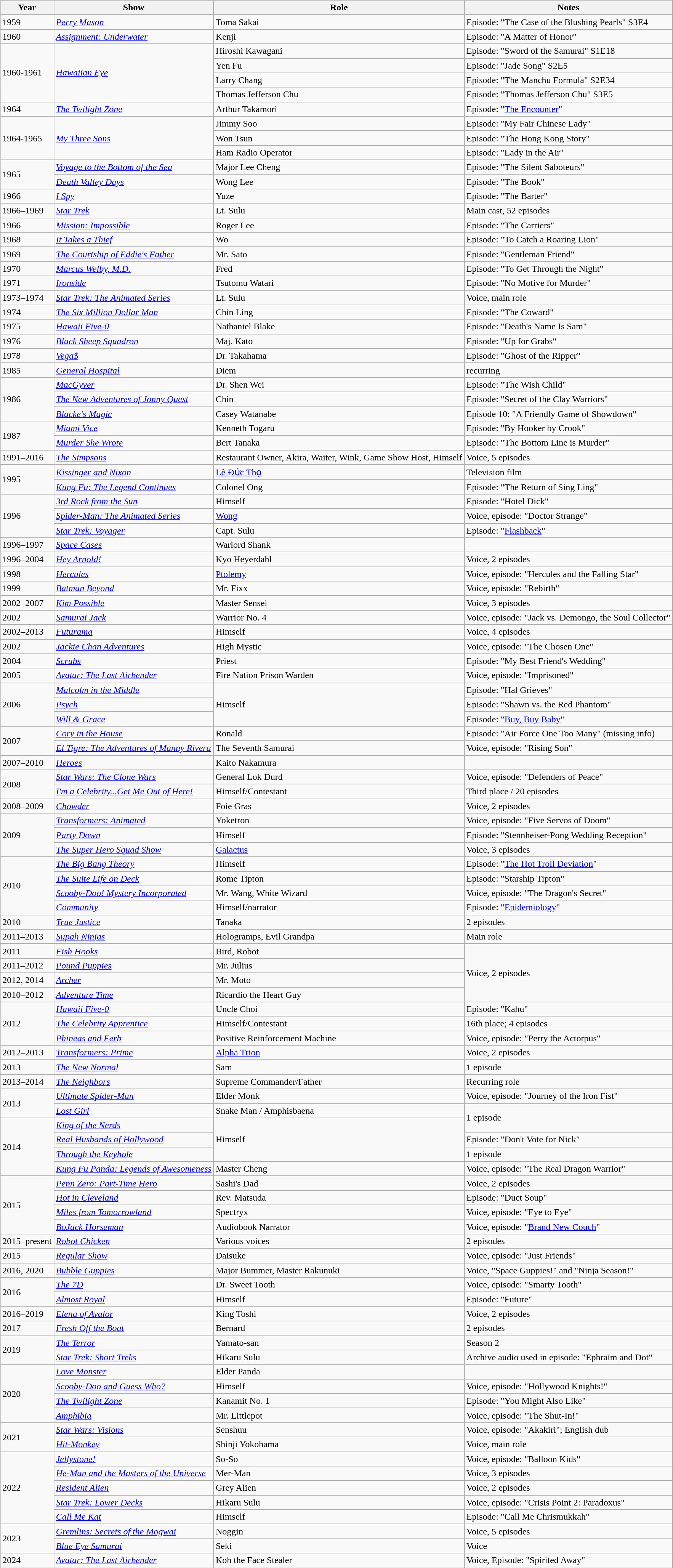<table class="wikitable sortable">
<tr>
<th>Year</th>
<th>Show</th>
<th>Role</th>
<th class="unsortable">Notes</th>
</tr>
<tr>
<td>1959</td>
<td><em><a href='#'>Perry Mason</a></em></td>
<td>Toma Sakai</td>
<td>Episode: "The Case of the Blushing Pearls" S3E4</td>
</tr>
<tr>
<td>1960</td>
<td><em><a href='#'>Assignment: Underwater</a></em></td>
<td>Kenji</td>
<td>Episode: "A Matter of Honor"</td>
</tr>
<tr>
<td rowspan="4">1960-1961</td>
<td rowspan="4"><em><a href='#'>Hawaiian Eye</a></em></td>
<td>Hiroshi Kawagani</td>
<td>Episode: "Sword of the Samurai" S1E18</td>
</tr>
<tr>
<td>Yen Fu</td>
<td>Episode: "Jade Song" S2E5</td>
</tr>
<tr>
<td>Larry Chang</td>
<td>Episode: "The Manchu Formula" S2E34</td>
</tr>
<tr>
<td>Thomas Jefferson Chu</td>
<td>Episode: "Thomas Jefferson Chu" S3E5</td>
</tr>
<tr>
<td>1964</td>
<td><em><a href='#'>The Twilight Zone</a></em></td>
<td>Arthur Takamori</td>
<td>Episode: "<a href='#'>The Encounter</a>"</td>
</tr>
<tr>
<td rowspan="3">1964-1965</td>
<td rowspan="3"><em><a href='#'>My Three Sons</a></em></td>
<td>Jimmy Soo</td>
<td>Episode: "My Fair Chinese Lady"</td>
</tr>
<tr>
<td>Won Tsun</td>
<td>Episode: "The Hong Kong Story"</td>
</tr>
<tr>
<td>Ham Radio Operator</td>
<td>Episode: "Lady in the Air"</td>
</tr>
<tr>
<td rowspan="2">1965</td>
<td><em><a href='#'>Voyage to the Bottom of the Sea</a></em></td>
<td>Major Lee Cheng</td>
<td>Episode: "The Silent Saboteurs"</td>
</tr>
<tr>
<td><em><a href='#'>Death Valley Days</a></em></td>
<td>Wong Lee</td>
<td>Episode: "The Book"</td>
</tr>
<tr>
<td>1966</td>
<td><em><a href='#'>I Spy</a></em></td>
<td>Yuze</td>
<td>Episode: "The Barter"</td>
</tr>
<tr>
<td>1966–1969</td>
<td><em><a href='#'>Star Trek</a></em></td>
<td>Lt. Sulu</td>
<td>Main cast, 52 episodes</td>
</tr>
<tr>
<td>1966</td>
<td><em><a href='#'>Mission: Impossible</a></em></td>
<td>Roger Lee</td>
<td>Episode: "The Carriers"</td>
</tr>
<tr>
<td>1968</td>
<td><em><a href='#'>It Takes a Thief</a></em></td>
<td>Wo</td>
<td>Episode: "To Catch a Roaring Lion"</td>
</tr>
<tr>
<td>1969</td>
<td><em><a href='#'>The Courtship of Eddie's Father</a></em></td>
<td>Mr. Sato</td>
<td>Episode: "Gentleman Friend"</td>
</tr>
<tr>
<td>1970</td>
<td><em><a href='#'>Marcus Welby, M.D.</a></em></td>
<td>Fred</td>
<td>Episode: "To Get Through the Night"</td>
</tr>
<tr>
<td>1971</td>
<td><em><a href='#'>Ironside</a></em></td>
<td>Tsutomu Watari</td>
<td>Episode: "No Motive for Murder"</td>
</tr>
<tr>
<td>1973–1974</td>
<td><em><a href='#'>Star Trek: The Animated Series</a></em></td>
<td>Lt. Sulu</td>
<td>Voice, main role</td>
</tr>
<tr>
<td>1974</td>
<td><em><a href='#'>The Six Million Dollar Man</a></em></td>
<td>Chin Ling</td>
<td>Episode: "The Coward"</td>
</tr>
<tr>
<td>1975</td>
<td><em><a href='#'>Hawaii Five-0</a></em></td>
<td>Nathaniel Blake</td>
<td>Episode: "Death's Name Is Sam"</td>
</tr>
<tr>
<td>1976</td>
<td><em><a href='#'>Black Sheep Squadron</a></em></td>
<td>Maj. Kato</td>
<td>Episode: "Up for Grabs"</td>
</tr>
<tr>
<td>1978</td>
<td><em><a href='#'>Vega$</a></em></td>
<td>Dr. Takahama</td>
<td>Episode: "Ghost of the Ripper"</td>
</tr>
<tr>
<td>1985</td>
<td><em><a href='#'>General Hospital</a></em></td>
<td>Diem</td>
<td>recurring</td>
</tr>
<tr>
<td rowspan="3">1986</td>
<td><em><a href='#'>MacGyver</a></em></td>
<td>Dr. Shen Wei</td>
<td>Episode: "The Wish Child"</td>
</tr>
<tr>
<td><em><a href='#'>The New Adventures of Jonny Quest</a></em></td>
<td>Chin</td>
<td>Episode: "Secret of the Clay Warriors"</td>
</tr>
<tr>
<td><em><a href='#'>Blacke's Magic</a></em></td>
<td>Casey Watanabe</td>
<td>Episode 10: "A Friendly Game of Showdown"</td>
</tr>
<tr>
<td rowspan="2">1987</td>
<td><em><a href='#'>Miami Vice</a></em></td>
<td>Kenneth Togaru</td>
<td>Episode: "By Hooker by Crook"</td>
</tr>
<tr>
<td><em><a href='#'>Murder She Wrote</a></em></td>
<td>Bert Tanaka</td>
<td>Episode: "The Bottom Line is Murder"</td>
</tr>
<tr>
<td>1991–2016</td>
<td><em><a href='#'>The Simpsons</a></em></td>
<td>Restaurant Owner, Akira, Waiter, Wink, Game Show Host, Himself</td>
<td>Voice, 5 episodes</td>
</tr>
<tr>
<td rowspan="2">1995</td>
<td><em><a href='#'>Kissinger and Nixon</a></em></td>
<td><a href='#'>Lê Đức Thọ</a></td>
<td>Television film</td>
</tr>
<tr>
<td><em><a href='#'>Kung Fu: The Legend Continues</a></em></td>
<td>Colonel Ong</td>
<td>Episode: "The Return of Sing Ling"</td>
</tr>
<tr>
<td rowspan="3">1996</td>
<td><em><a href='#'>3rd Rock from the Sun</a></em></td>
<td>Himself</td>
<td>Episode: "Hotel Dick"</td>
</tr>
<tr>
<td><em><a href='#'>Spider-Man: The Animated Series</a></em></td>
<td><a href='#'>Wong</a></td>
<td>Voice, episode: "Doctor Strange"</td>
</tr>
<tr>
<td><em><a href='#'>Star Trek: Voyager</a></em></td>
<td>Capt. Sulu</td>
<td>Episode: "<a href='#'>Flashback</a>"</td>
</tr>
<tr>
<td>1996–1997</td>
<td><em><a href='#'>Space Cases</a></em></td>
<td>Warlord Shank</td>
<td></td>
</tr>
<tr>
<td>1996–2004</td>
<td><em><a href='#'>Hey Arnold!</a></em></td>
<td>Kyo Heyerdahl</td>
<td>Voice, 2 episodes</td>
</tr>
<tr>
<td>1998</td>
<td><em><a href='#'>Hercules</a></em></td>
<td><a href='#'>Ptolemy</a></td>
<td>Voice, episode: "Hercules and the Falling Star"</td>
</tr>
<tr>
<td>1999</td>
<td><em><a href='#'>Batman Beyond</a></em></td>
<td>Mr. Fixx</td>
<td>Voice, episode: "Rebirth"</td>
</tr>
<tr>
<td>2002–2007</td>
<td><em><a href='#'>Kim Possible</a></em></td>
<td>Master Sensei</td>
<td>Voice, 3 episodes</td>
</tr>
<tr>
<td>2002</td>
<td><em><a href='#'>Samurai Jack</a></em></td>
<td>Warrior No. 4</td>
<td>Voice, episode: "Jack vs. Demongo, the Soul Collector"</td>
</tr>
<tr>
<td>2002–2013</td>
<td><em><a href='#'>Futurama</a></em></td>
<td>Himself</td>
<td>Voice, 4 episodes</td>
</tr>
<tr>
<td>2002</td>
<td><em><a href='#'>Jackie Chan Adventures</a></em></td>
<td>High Mystic</td>
<td>Voice, episode: "The Chosen One"</td>
</tr>
<tr>
<td>2004</td>
<td><em><a href='#'>Scrubs</a></em></td>
<td>Priest</td>
<td>Episode: "My Best Friend's Wedding"</td>
</tr>
<tr>
<td>2005</td>
<td><em><a href='#'>Avatar: The Last Airbender</a></em></td>
<td>Fire Nation Prison Warden</td>
<td>Voice, episode: "Imprisoned"</td>
</tr>
<tr>
<td rowspan="3">2006</td>
<td><em><a href='#'>Malcolm in the Middle</a></em></td>
<td rowspan="3">Himself</td>
<td>Episode: "Hal Grieves"</td>
</tr>
<tr>
<td><em><a href='#'>Psych</a></em></td>
<td>Episode: "Shawn vs. the Red Phantom"</td>
</tr>
<tr>
<td><em><a href='#'>Will & Grace</a></em></td>
<td>Episode: "<a href='#'>Buy, Buy Baby</a>"</td>
</tr>
<tr>
<td rowspan="2">2007</td>
<td><em><a href='#'>Cory in the House</a></em></td>
<td>Ronald</td>
<td>Episode: "Air Force One Too Many" (missing info)</td>
</tr>
<tr>
<td><em><a href='#'>El Tigre: The Adventures of Manny Rivera</a></em></td>
<td>The Seventh Samurai</td>
<td>Voice, episode: "Rising Son"</td>
</tr>
<tr>
<td>2007–2010</td>
<td><em><a href='#'>Heroes</a></em></td>
<td>Kaito Nakamura</td>
<td></td>
</tr>
<tr>
<td rowspan="2">2008</td>
<td><em><a href='#'>Star Wars: The Clone Wars</a></em></td>
<td>General Lok Durd</td>
<td>Voice, episode: "Defenders of Peace"</td>
</tr>
<tr>
<td><em><a href='#'>I'm a Celebrity...Get Me Out of Here!</a></em></td>
<td>Himself/Contestant</td>
<td>Third place / 20 episodes</td>
</tr>
<tr>
<td>2008–2009</td>
<td><em><a href='#'>Chowder</a></em></td>
<td>Foie Gras</td>
<td>Voice, 2 episodes</td>
</tr>
<tr>
<td rowspan="3">2009</td>
<td><em><a href='#'>Transformers: Animated</a></em></td>
<td>Yoketron</td>
<td>Voice, episode: "Five Servos of Doom"</td>
</tr>
<tr>
<td><em><a href='#'>Party Down</a></em></td>
<td>Himself</td>
<td>Episode: "Stennheiser-Pong Wedding Reception"</td>
</tr>
<tr>
<td><em><a href='#'>The Super Hero Squad Show</a></em></td>
<td><a href='#'>Galactus</a></td>
<td>Voice, 3 episodes</td>
</tr>
<tr>
<td rowspan="4">2010</td>
<td><em><a href='#'>The Big Bang Theory</a></em></td>
<td>Himself</td>
<td>Episode: "<a href='#'>The Hot Troll Deviation</a>"</td>
</tr>
<tr>
<td><em><a href='#'>The Suite Life on Deck</a></em></td>
<td>Rome Tipton</td>
<td>Episode: "Starship Tipton"</td>
</tr>
<tr>
<td><em><a href='#'>Scooby-Doo! Mystery Incorporated</a></em></td>
<td>Mr. Wang, White Wizard</td>
<td>Voice, episode: "The Dragon's Secret"</td>
</tr>
<tr>
<td><em><a href='#'>Community</a></em></td>
<td>Himself/narrator</td>
<td>Episode: "<a href='#'>Epidemiology</a>"</td>
</tr>
<tr>
<td>2010</td>
<td><em><a href='#'>True Justice</a></em></td>
<td>Tanaka</td>
<td>2 episodes</td>
</tr>
<tr>
<td>2011–2013</td>
<td><em><a href='#'>Supah Ninjas</a></em></td>
<td>Hologramps, Evil Grandpa</td>
<td>Main role</td>
</tr>
<tr>
<td>2011</td>
<td><em><a href='#'>Fish Hooks</a></em></td>
<td>Bird, Robot</td>
<td rowspan="4">Voice, 2 episodes</td>
</tr>
<tr>
<td>2011–2012</td>
<td><em><a href='#'>Pound Puppies</a></em></td>
<td>Mr. Julius</td>
</tr>
<tr>
<td>2012, 2014</td>
<td><em><a href='#'>Archer</a></em></td>
<td>Mr. Moto</td>
</tr>
<tr>
<td>2010–2012</td>
<td><em><a href='#'>Adventure Time</a></em></td>
<td>Ricardio the Heart Guy</td>
</tr>
<tr>
<td rowspan="3">2012</td>
<td><em><a href='#'>Hawaii Five-0</a></em></td>
<td>Uncle Choi</td>
<td>Episode: "Kahu"</td>
</tr>
<tr>
<td><em><a href='#'>The Celebrity Apprentice</a></em></td>
<td>Himself/Contestant</td>
<td>16th place; 4 episodes</td>
</tr>
<tr>
<td><em><a href='#'>Phineas and Ferb</a></em></td>
<td>Positive Reinforcement Machine</td>
<td>Voice, episode: "Perry the Actorpus"</td>
</tr>
<tr>
<td>2012–2013</td>
<td><em><a href='#'>Transformers: Prime</a></em></td>
<td><a href='#'>Alpha Trion</a></td>
<td>Voice, 2 episodes</td>
</tr>
<tr>
<td>2013</td>
<td><em><a href='#'>The New Normal</a></em></td>
<td>Sam</td>
<td>1 episode</td>
</tr>
<tr>
<td>2013–2014</td>
<td><em><a href='#'>The Neighbors</a></em></td>
<td>Supreme Commander/Father</td>
<td>Recurring role</td>
</tr>
<tr>
<td rowspan="2">2013</td>
<td><em><a href='#'>Ultimate Spider-Man</a></em></td>
<td>Elder Monk</td>
<td>Voice, episode: "Journey of the Iron Fist"</td>
</tr>
<tr>
<td><em><a href='#'>Lost Girl</a></em></td>
<td>Snake Man / Amphisbaena</td>
<td rowspan="2">1 episode</td>
</tr>
<tr>
<td rowspan="4">2014</td>
<td><em><a href='#'>King of the Nerds</a></em></td>
<td rowspan="3">Himself</td>
</tr>
<tr>
<td><em><a href='#'>Real Husbands of Hollywood</a></em></td>
<td>Episode: "Don't Vote for Nick"</td>
</tr>
<tr>
<td><em><a href='#'>Through the Keyhole</a></em></td>
<td>1 episode</td>
</tr>
<tr>
<td><em><a href='#'>Kung Fu Panda: Legends of Awesomeness</a></em></td>
<td>Master Cheng</td>
<td>Voice, episode: "The Real Dragon Warrior"</td>
</tr>
<tr>
<td rowspan="4">2015</td>
<td><em><a href='#'>Penn Zero: Part-Time Hero</a></em></td>
<td>Sashi's Dad</td>
<td>Voice, 2 episodes</td>
</tr>
<tr>
<td><em><a href='#'>Hot in Cleveland</a></em></td>
<td>Rev. Matsuda</td>
<td>Episode: "Duct Soup"</td>
</tr>
<tr>
<td><em><a href='#'>Miles from Tomorrowland</a></em></td>
<td>Spectryx</td>
<td>Voice, episode: "Eye to Eye"</td>
</tr>
<tr>
<td><em><a href='#'>BoJack Horseman</a></em></td>
<td>Audiobook Narrator</td>
<td>Voice, episode: "<a href='#'>Brand New Couch</a>"</td>
</tr>
<tr>
<td>2015–present</td>
<td><em><a href='#'>Robot Chicken</a></em></td>
<td>Various voices</td>
<td>2 episodes</td>
</tr>
<tr>
<td>2015</td>
<td><em><a href='#'>Regular Show</a></em></td>
<td>Daisuke</td>
<td>Voice, episode: "Just Friends"</td>
</tr>
<tr>
<td>2016, 2020</td>
<td><em><a href='#'>Bubble Guppies</a></em></td>
<td>Major Bummer, Master Rakunuki</td>
<td>Voice, "Space Guppies!" and "Ninja Season!"</td>
</tr>
<tr>
<td rowspan="2">2016</td>
<td><em><a href='#'>The 7D</a></em></td>
<td>Dr. Sweet Tooth</td>
<td>Voice, episode: "Smarty Tooth"</td>
</tr>
<tr>
<td><em><a href='#'>Almost Royal</a></em></td>
<td>Himself</td>
<td>Episode: "Future"</td>
</tr>
<tr>
<td>2016–2019</td>
<td><em><a href='#'>Elena of Avalor</a></em></td>
<td>King Toshi</td>
<td>Voice, 2 episodes</td>
</tr>
<tr>
<td>2017</td>
<td><em><a href='#'>Fresh Off the Boat</a></em></td>
<td>Bernard</td>
<td>2 episodes</td>
</tr>
<tr>
<td rowspan="2">2019</td>
<td><em><a href='#'>The Terror</a></em></td>
<td>Yamato-san</td>
<td>Season 2</td>
</tr>
<tr>
<td><em><a href='#'>Star Trek: Short Treks</a></em></td>
<td>Hikaru Sulu</td>
<td>Archive audio used in episode: "Ephraim and Dot"</td>
</tr>
<tr>
<td rowspan="4">2020</td>
<td><em><a href='#'>Love Monster</a></em></td>
<td>Elder Panda</td>
<td></td>
</tr>
<tr>
<td><em><a href='#'>Scooby-Doo and Guess Who?</a></em></td>
<td>Himself</td>
<td>Voice, episode: "Hollywood Knights!"</td>
</tr>
<tr>
<td><em><a href='#'>The Twilight Zone</a></em></td>
<td>Kanamit No. 1</td>
<td>Episode: "You Might Also Like"</td>
</tr>
<tr>
<td><em><a href='#'>Amphibia</a></em></td>
<td>Mr. Littlepot</td>
<td>Voice, episode: "The Shut-In!"</td>
</tr>
<tr>
<td rowspan="2">2021</td>
<td><em><a href='#'>Star Wars: Visions</a></em></td>
<td>Senshuu</td>
<td>Voice, episode: "Akakiri"; English dub</td>
</tr>
<tr>
<td><em><a href='#'>Hit-Monkey</a></em></td>
<td>Shinji Yokohama</td>
<td>Voice, main role</td>
</tr>
<tr>
<td rowspan="5">2022</td>
<td><em><a href='#'>Jellystone!</a></em></td>
<td>So-So</td>
<td>Voice, episode: "Balloon Kids"</td>
</tr>
<tr>
<td><em><a href='#'>He-Man and the Masters of the Universe</a></em></td>
<td>Mer-Man</td>
<td>Voice, 3 episodes</td>
</tr>
<tr>
<td><em><a href='#'>Resident Alien</a></em></td>
<td>Grey Alien</td>
<td>Voice, 2 episodes</td>
</tr>
<tr>
<td><em><a href='#'>Star Trek: Lower Decks</a></em></td>
<td>Hikaru Sulu</td>
<td>Voice, episode: "Crisis Point 2: Paradoxus"</td>
</tr>
<tr>
<td><em><a href='#'>Call Me Kat</a></em></td>
<td>Himself</td>
<td>Episode: "Call Me Chrismukkah"</td>
</tr>
<tr>
<td rowspan="2">2023</td>
<td><em><a href='#'>Gremlins: Secrets of the Mogwai</a></em></td>
<td>Noggin</td>
<td>Voice, 5 episodes</td>
</tr>
<tr>
<td><em><a href='#'>Blue Eye Samurai</a></em></td>
<td>Seki</td>
<td>Voice</td>
</tr>
<tr>
<td>2024</td>
<td><em><a href='#'>Avatar: The Last Airbender</a></em></td>
<td>Koh the Face Stealer</td>
<td>Voice, Episode: "Spirited Away"</td>
</tr>
</table>
